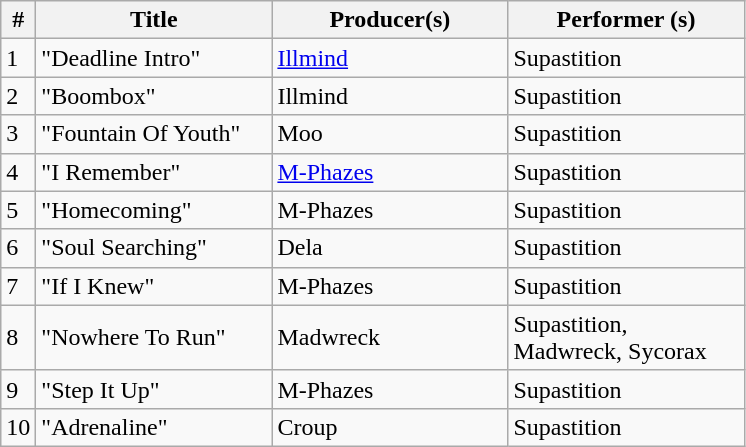<table class="wikitable">
<tr>
<th>#</th>
<th width="150">Title</th>
<th width="150">Producer(s)</th>
<th width="150">Performer (s)</th>
</tr>
<tr>
<td>1</td>
<td>"Deadline Intro"</td>
<td><a href='#'>Illmind</a></td>
<td>Supastition</td>
</tr>
<tr>
<td>2</td>
<td>"Boombox"</td>
<td>Illmind</td>
<td>Supastition</td>
</tr>
<tr>
<td>3</td>
<td>"Fountain Of Youth"</td>
<td>Moo</td>
<td>Supastition</td>
</tr>
<tr>
<td>4</td>
<td>"I Remember"</td>
<td><a href='#'>M-Phazes</a></td>
<td>Supastition</td>
</tr>
<tr>
<td>5</td>
<td>"Homecoming"</td>
<td>M-Phazes</td>
<td>Supastition</td>
</tr>
<tr>
<td>6</td>
<td>"Soul Searching"</td>
<td>Dela</td>
<td>Supastition</td>
</tr>
<tr>
<td>7</td>
<td>"If I Knew"</td>
<td>M-Phazes</td>
<td>Supastition</td>
</tr>
<tr>
<td>8</td>
<td>"Nowhere To Run"</td>
<td>Madwreck</td>
<td>Supastition, Madwreck, Sycorax</td>
</tr>
<tr>
<td>9</td>
<td>"Step It Up"</td>
<td>M-Phazes</td>
<td>Supastition</td>
</tr>
<tr>
<td>10</td>
<td>"Adrenaline"</td>
<td>Croup</td>
<td>Supastition</td>
</tr>
</table>
